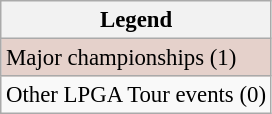<table class="wikitable" style="font-size:95%;">
<tr>
<th>Legend</th>
</tr>
<tr style="background:#e5d1cb;">
<td>Major championships  (1)</td>
</tr>
<tr>
<td>Other LPGA Tour events (0)</td>
</tr>
</table>
